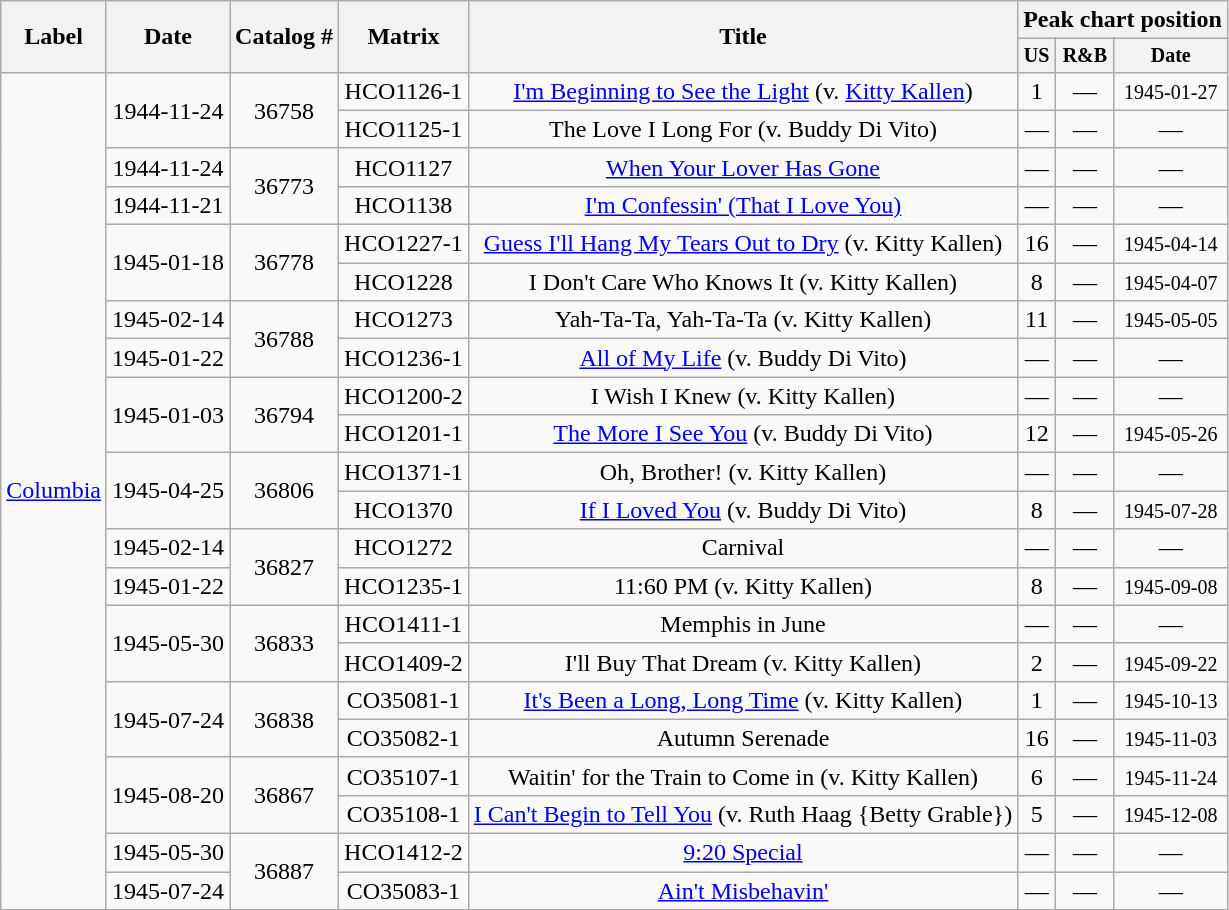<table class="wikitable sortable" style="text-align:center;">
<tr>
<th rowspan="2">Label</th>
<th rowspan="2">Date</th>
<th rowspan="2">Catalog #</th>
<th rowspan="2">Matrix</th>
<th rowspan="2">Title</th>
<th colspan="4">Peak chart position</th>
</tr>
<tr style="font-size:smaller;">
<th>US</th>
<th>R&B</th>
<th>Date</th>
</tr>
<tr>
<td rowspan="22"><a href='#'>Columbia</a></td>
<td rowspan="2">1944-11-24</td>
<td rowspan="2">36758</td>
<td>HCO1126-1</td>
<td><a href='#'>I'm Beginning to See the Light</a> (v. <a href='#'>Kitty Kallen</a>)</td>
<td>1</td>
<td>—</td>
<td><small>1945-01-27</small></td>
</tr>
<tr>
<td>HCO1125-1</td>
<td>The Love I Long For (v. Buddy Di Vito)</td>
<td>—</td>
<td>—</td>
<td>—</td>
</tr>
<tr>
<td>1944-11-24</td>
<td rowspan="2">36773</td>
<td>HCO1127</td>
<td><a href='#'>When Your Lover Has Gone</a></td>
<td>—</td>
<td>—</td>
<td>—</td>
</tr>
<tr>
<td>1944-11-21</td>
<td>HCO1138</td>
<td><a href='#'>I'm Confessin' (That I Love You)</a></td>
<td>—</td>
<td>—</td>
<td>—</td>
</tr>
<tr>
<td rowspan="2">1945-01-18</td>
<td rowspan="2">36778</td>
<td>HCO1227-1</td>
<td><a href='#'>Guess I'll Hang My Tears Out to Dry</a> (v. Kitty Kallen)</td>
<td>16</td>
<td>—</td>
<td><small>1945-04-14</small></td>
</tr>
<tr>
<td>HCO1228</td>
<td>I Don't Care Who Knows It (v. Kitty Kallen)</td>
<td>8</td>
<td>—</td>
<td><small>1945-04-07</small></td>
</tr>
<tr>
<td>1945-02-14</td>
<td rowspan="2">36788</td>
<td>HCO1273</td>
<td>Yah-Ta-Ta, Yah-Ta-Ta (v. Kitty Kallen)</td>
<td>11</td>
<td>—</td>
<td><small>1945-05-05</small></td>
</tr>
<tr>
<td>1945-01-22</td>
<td>HCO1236-1</td>
<td><a href='#'>All of My Life</a> (v. Buddy Di Vito)</td>
<td>—</td>
<td>—</td>
<td>—</td>
</tr>
<tr>
<td rowspan="2">1945-01-03</td>
<td rowspan="2">36794</td>
<td>HCO1200-2</td>
<td>I Wish I Knew (v. Kitty Kallen)</td>
<td>—</td>
<td>—</td>
<td>—</td>
</tr>
<tr>
<td>HCO1201-1</td>
<td><a href='#'>The More I See You</a> (v. Buddy Di Vito)</td>
<td>12</td>
<td>—</td>
<td><small>1945-05-26</small></td>
</tr>
<tr>
<td rowspan="2">1945-04-25</td>
<td rowspan="2">36806</td>
<td>HCO1371-1</td>
<td>Oh, Brother! (v. Kitty Kallen)</td>
<td>—</td>
<td>—</td>
<td>—</td>
</tr>
<tr>
<td>HCO1370</td>
<td><a href='#'>If I Loved You</a> (v. Buddy Di Vito)</td>
<td>8</td>
<td>—</td>
<td><small>1945-07-28</small></td>
</tr>
<tr>
<td>1945-02-14</td>
<td rowspan="2">36827</td>
<td>HCO1272</td>
<td>Carnival</td>
<td>—</td>
<td>—</td>
<td>—</td>
</tr>
<tr>
<td>1945-01-22</td>
<td>HCO1235-1</td>
<td>11:60 PM (v. Kitty Kallen)</td>
<td>8</td>
<td>—</td>
<td><small>1945-09-08</small></td>
</tr>
<tr>
<td rowspan="2">1945-05-30</td>
<td rowspan="2">36833</td>
<td>HCO1411-1</td>
<td>Memphis in June</td>
<td>—</td>
<td>—</td>
<td>—</td>
</tr>
<tr>
<td>HCO1409-2</td>
<td>I'll Buy That Dream (v. Kitty Kallen)</td>
<td>2</td>
<td>—</td>
<td><small>1945-09-22</small></td>
</tr>
<tr>
<td rowspan="2">1945-07-24</td>
<td rowspan="2">36838</td>
<td>CO35081-1</td>
<td><a href='#'>It's Been a Long, Long Time</a> (v. Kitty Kallen)</td>
<td>1</td>
<td>—</td>
<td><small>1945-10-13</small></td>
</tr>
<tr>
<td>CO35082-1</td>
<td>Autumn Serenade</td>
<td>16</td>
<td>—</td>
<td><small>1945-11-03</small></td>
</tr>
<tr>
<td rowspan="2">1945-08-20</td>
<td rowspan="2">36867</td>
<td>CO35107-1</td>
<td>Waitin' for the Train to Come in (v. Kitty Kallen)</td>
<td>6</td>
<td>—</td>
<td><small>1945-11-24</small></td>
</tr>
<tr>
<td>CO35108-1</td>
<td><a href='#'>I Can't Begin to Tell You</a> (v. Ruth Haag {Betty Grable})</td>
<td>5</td>
<td>—</td>
<td><small>1945-12-08</small></td>
</tr>
<tr>
<td>1945-05-30</td>
<td rowspan="2">36887</td>
<td>HCO1412-2</td>
<td><a href='#'>9:20 Special</a></td>
<td>—</td>
<td>—</td>
<td>—</td>
</tr>
<tr>
<td>1945-07-24</td>
<td>CO35083-1</td>
<td><a href='#'>Ain't Misbehavin'</a></td>
<td>—</td>
<td>—</td>
<td>—</td>
</tr>
</table>
